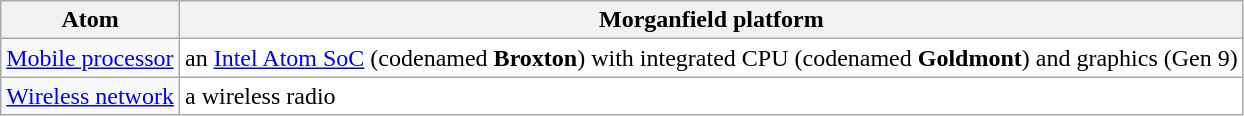<table class="wikitable">
<tr>
<th>Atom</th>
<th>Morganfield platform</th>
</tr>
<tr>
<td><a href='#'>Mobile processor</a></td>
<td style="background:white">an <a href='#'>Intel Atom SoC</a> (codenamed <strong>Broxton</strong>) with integrated CPU (codenamed <strong>Goldmont</strong>) and graphics (Gen 9)</td>
</tr>
<tr>
<td><a href='#'>Wireless network</a></td>
<td style="background:white">a wireless radio</td>
</tr>
</table>
